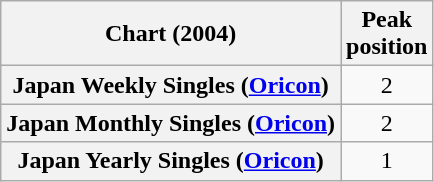<table class="wikitable sortable plainrowheaders" style="text-align:center;">
<tr>
<th scope="col">Chart (2004)</th>
<th scope="col">Peak<br>position</th>
</tr>
<tr>
<th scope="row">Japan Weekly Singles (<a href='#'>Oricon</a>)</th>
<td style="text-align:center;">2</td>
</tr>
<tr>
<th scope="row">Japan Monthly Singles (<a href='#'>Oricon</a>)</th>
<td style="text-align:center;">2</td>
</tr>
<tr>
<th scope="row">Japan Yearly Singles (<a href='#'>Oricon</a>)</th>
<td style="text-align:center;">1</td>
</tr>
</table>
